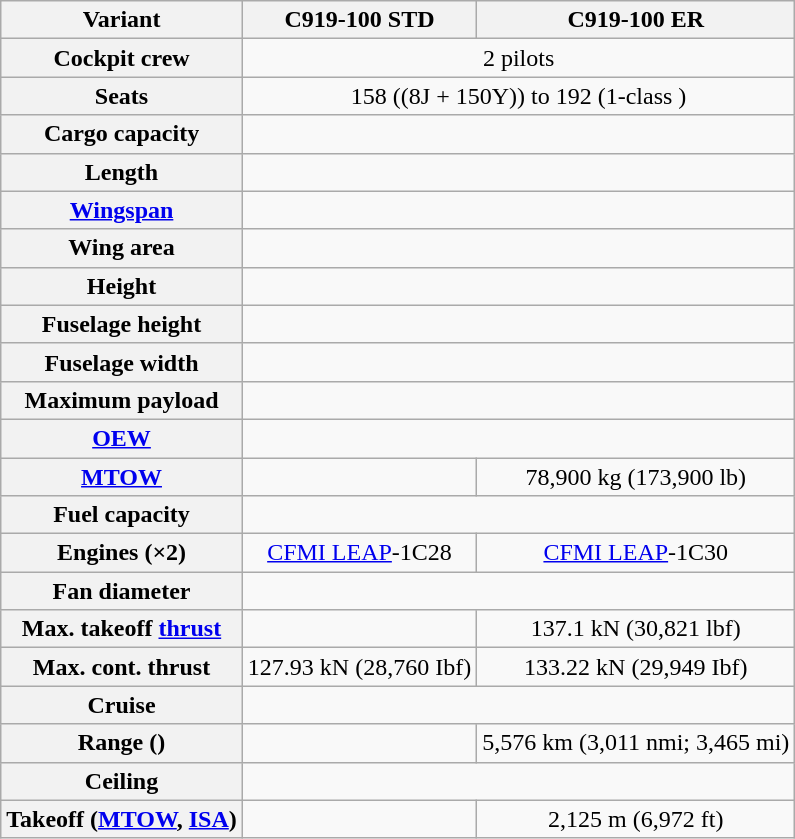<table style="text-align: center;" class="wikitable">
<tr>
<th>Variant</th>
<th>C919-100 STD</th>
<th>C919-100 ER</th>
</tr>
<tr>
<th>Cockpit crew</th>
<td colspan="2">2 pilots</td>
</tr>
<tr>
<th>Seats</th>
<td colspan="2">158 ((8J + 150Y)) to 192 (1-class )</td>
</tr>
<tr>
<th>Cargo capacity</th>
<td colspan="2"></td>
</tr>
<tr>
<th>Length</th>
<td colspan="2"></td>
</tr>
<tr>
<th><a href='#'>Wingspan</a></th>
<td colspan="2"></td>
</tr>
<tr>
<th>Wing area</th>
<td colspan="2"></td>
</tr>
<tr>
<th>Height</th>
<td colspan="2"></td>
</tr>
<tr>
<th>Fuselage height</th>
<td colspan="2"></td>
</tr>
<tr>
<th>Fuselage width</th>
<td colspan="2"></td>
</tr>
<tr>
<th>Maximum payload</th>
<td colspan="2"></td>
</tr>
<tr>
<th><a href='#'>OEW</a></th>
<td colspan="2"></td>
</tr>
<tr>
<th><a href='#'>MTOW</a></th>
<td></td>
<td>78,900 kg (173,900 lb)</td>
</tr>
<tr>
<th>Fuel capacity</th>
<td colspan="2"></td>
</tr>
<tr>
<th>Engines (×2)</th>
<td><a href='#'>CFMI LEAP</a>-1C28</td>
<td><a href='#'>CFMI LEAP</a>-1C30</td>
</tr>
<tr>
<th>Fan diameter</th>
<td colspan="2"></td>
</tr>
<tr>
<th>Max. takeoff <a href='#'>thrust</a></th>
<td></td>
<td>137.1 kN (30,821 lbf)</td>
</tr>
<tr>
<th>Max. cont. thrust</th>
<td>127.93 kN (28,760 Ibf)</td>
<td>133.22 kN (29,949 Ibf)</td>
</tr>
<tr>
<th>Cruise</th>
<td colspan="2"></td>
</tr>
<tr>
<th>Range ()</th>
<td></td>
<td>5,576 km (3,011 nmi; 3,465 mi)</td>
</tr>
<tr>
<th>Ceiling</th>
<td colspan="2"></td>
</tr>
<tr>
<th>Takeoff (<a href='#'>MTOW</a>, <a href='#'>ISA</a>)</th>
<td></td>
<td>2,125 m (6,972 ft)</td>
</tr>
</table>
